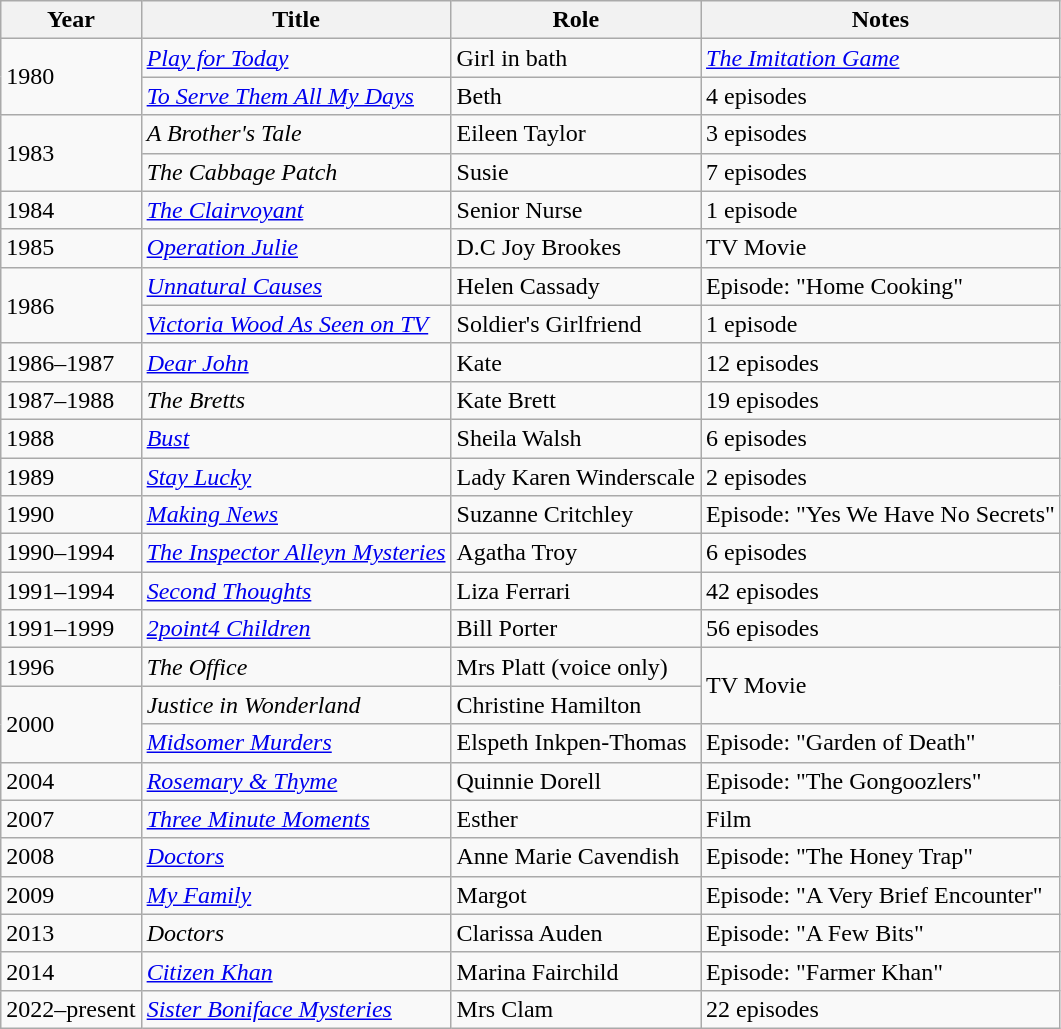<table class="wikitable">
<tr>
<th>Year</th>
<th>Title</th>
<th>Role</th>
<th>Notes</th>
</tr>
<tr>
<td rowspan="2">1980</td>
<td><em><a href='#'>Play for Today</a></em></td>
<td>Girl in bath</td>
<td><a href='#'><em>The Imitation Game</em></a></td>
</tr>
<tr>
<td><em><a href='#'>To Serve Them All My Days</a></em></td>
<td>Beth</td>
<td>4 episodes</td>
</tr>
<tr>
<td rowspan="2">1983</td>
<td><em>A Brother's Tale</em></td>
<td>Eileen Taylor</td>
<td>3 episodes</td>
</tr>
<tr>
<td><em>The Cabbage Patch</em></td>
<td>Susie</td>
<td>7 episodes</td>
</tr>
<tr>
<td>1984</td>
<td><em><a href='#'>The Clairvoyant</a></em></td>
<td>Senior Nurse</td>
<td>1 episode</td>
</tr>
<tr>
<td>1985</td>
<td><em><a href='#'>Operation Julie</a></em></td>
<td>D.C Joy Brookes</td>
<td>TV Movie</td>
</tr>
<tr>
<td rowspan="2">1986</td>
<td><em><a href='#'>Unnatural Causes</a></em></td>
<td>Helen Cassady</td>
<td>Episode: "Home Cooking"</td>
</tr>
<tr>
<td><em><a href='#'>Victoria Wood As Seen on TV</a></em></td>
<td>Soldier's Girlfriend</td>
<td>1 episode</td>
</tr>
<tr>
<td>1986–1987</td>
<td><em><a href='#'>Dear John</a></em></td>
<td>Kate</td>
<td>12 episodes</td>
</tr>
<tr>
<td>1987–1988</td>
<td><em>The Bretts</em></td>
<td>Kate Brett</td>
<td>19 episodes</td>
</tr>
<tr>
<td>1988</td>
<td><em><a href='#'>Bust</a></em></td>
<td>Sheila Walsh</td>
<td>6 episodes</td>
</tr>
<tr>
<td>1989</td>
<td><em><a href='#'>Stay Lucky</a></em></td>
<td>Lady Karen Winderscale</td>
<td>2 episodes</td>
</tr>
<tr>
<td>1990</td>
<td><em><a href='#'>Making News</a></em></td>
<td>Suzanne Critchley</td>
<td>Episode: "Yes We Have No Secrets"</td>
</tr>
<tr>
<td>1990–1994</td>
<td><em><a href='#'>The Inspector Alleyn Mysteries</a></em></td>
<td>Agatha Troy</td>
<td>6 episodes</td>
</tr>
<tr>
<td>1991–1994</td>
<td><em><a href='#'>Second Thoughts</a></em></td>
<td>Liza Ferrari</td>
<td>42 episodes</td>
</tr>
<tr>
<td>1991–1999</td>
<td><em><a href='#'>2point4 Children</a></em></td>
<td>Bill Porter</td>
<td>56 episodes</td>
</tr>
<tr>
<td>1996</td>
<td><em>The Office</em></td>
<td>Mrs Platt (voice only)</td>
<td rowspan="2">TV Movie</td>
</tr>
<tr>
<td rowspan="2">2000</td>
<td><em>Justice in Wonderland</em></td>
<td>Christine Hamilton</td>
</tr>
<tr>
<td><em><a href='#'>Midsomer Murders</a></em></td>
<td>Elspeth Inkpen-Thomas</td>
<td>Episode: "Garden of Death"</td>
</tr>
<tr>
<td>2004</td>
<td><em><a href='#'>Rosemary & Thyme</a></em></td>
<td>Quinnie Dorell</td>
<td>Episode: "The Gongoozlers"</td>
</tr>
<tr>
<td>2007</td>
<td><em><a href='#'>Three Minute Moments</a></em></td>
<td>Esther</td>
<td>Film</td>
</tr>
<tr>
<td>2008</td>
<td><em><a href='#'>Doctors</a></em></td>
<td>Anne Marie Cavendish</td>
<td>Episode: "The Honey Trap"</td>
</tr>
<tr>
<td>2009</td>
<td><em><a href='#'>My Family</a></em></td>
<td>Margot</td>
<td>Episode: "A Very Brief Encounter"</td>
</tr>
<tr>
<td>2013</td>
<td><em>Doctors</em></td>
<td>Clarissa Auden</td>
<td>Episode: "A Few Bits"</td>
</tr>
<tr>
<td>2014</td>
<td><em><a href='#'>Citizen Khan</a></em></td>
<td>Marina Fairchild</td>
<td>Episode: "Farmer Khan"</td>
</tr>
<tr>
<td>2022–present</td>
<td><em><a href='#'>Sister Boniface Mysteries</a></em></td>
<td>Mrs Clam</td>
<td>22 episodes</td>
</tr>
</table>
